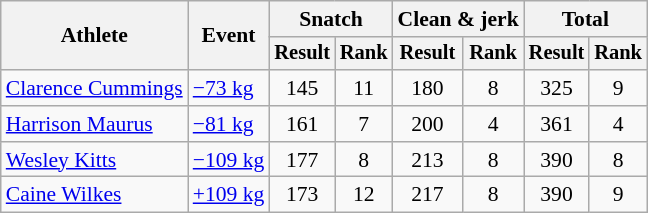<table class=wikitable style=font-size:90%;text-align:center>
<tr>
<th rowspan=2>Athlete</th>
<th rowspan=2>Event</th>
<th colspan=2>Snatch</th>
<th colspan=2>Clean & jerk</th>
<th colspan=2>Total</th>
</tr>
<tr style=font-size:95%>
<th>Result</th>
<th>Rank</th>
<th>Result</th>
<th>Rank</th>
<th>Result</th>
<th>Rank</th>
</tr>
<tr>
<td align=left><a href='#'>Clarence Cummings</a></td>
<td align=left><a href='#'>−73 kg</a></td>
<td>145</td>
<td>11</td>
<td>180</td>
<td>8</td>
<td>325</td>
<td>9</td>
</tr>
<tr>
<td align=left><a href='#'>Harrison Maurus</a></td>
<td align=left><a href='#'>−81 kg</a></td>
<td>161</td>
<td>7</td>
<td>200</td>
<td>4</td>
<td>361</td>
<td>4</td>
</tr>
<tr>
<td align=left><a href='#'>Wesley Kitts</a></td>
<td align=left><a href='#'>−109 kg</a></td>
<td>177</td>
<td>8</td>
<td>213</td>
<td>8</td>
<td>390</td>
<td>8</td>
</tr>
<tr>
<td align=left><a href='#'>Caine Wilkes</a></td>
<td align=left><a href='#'>+109 kg</a></td>
<td>173</td>
<td>12</td>
<td>217</td>
<td>8</td>
<td>390</td>
<td>9</td>
</tr>
</table>
